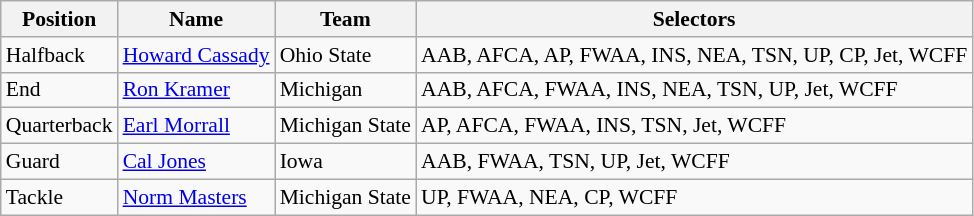<table class="wikitable" style="font-size: 90%">
<tr>
<th>Position</th>
<th>Name</th>
<th>Team</th>
<th>Selectors</th>
</tr>
<tr>
<td>Halfback</td>
<td><a href='#'>Howard Cassady</a></td>
<td>Ohio State</td>
<td>AAB, AFCA, AP, FWAA, INS, NEA, TSN, UP, CP, Jet, WCFF</td>
</tr>
<tr>
<td>End</td>
<td><a href='#'>Ron Kramer</a></td>
<td>Michigan</td>
<td>AAB, AFCA, FWAA, INS, NEA, TSN, UP, Jet, WCFF</td>
</tr>
<tr>
<td>Quarterback</td>
<td><a href='#'>Earl Morrall</a></td>
<td>Michigan State</td>
<td>AP, AFCA, FWAA, INS, TSN, Jet, WCFF</td>
</tr>
<tr>
<td>Guard</td>
<td><a href='#'>Cal Jones</a></td>
<td>Iowa</td>
<td>AAB, FWAA, TSN, UP, Jet, WCFF</td>
</tr>
<tr>
<td>Tackle</td>
<td><a href='#'>Norm Masters</a></td>
<td>Michigan State</td>
<td>UP, FWAA, NEA, CP, WCFF</td>
</tr>
</table>
